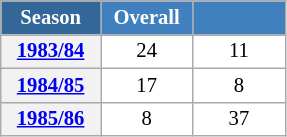<table class="wikitable" style="font-size:86%; text-align:center; border:grey solid 1px; border-collapse:collapse; background:#ffffff;">
<tr>
<th style="background-color:#369; color:white; width:60px;"> Season </th>
<th style="background-color:#4180be; color:white; width:55px;">Overall</th>
<th style="background-color:#4180be; color:white; width:55px;"></th>
</tr>
<tr>
<th scope=row align=center><a href='#'>1983/84</a></th>
<td align=center>24</td>
<td align=center>11</td>
</tr>
<tr>
<th scope=row align=center><a href='#'>1984/85</a></th>
<td align=center>17</td>
<td align=center>8</td>
</tr>
<tr>
<th scope=row align=center><a href='#'>1985/86</a></th>
<td align=center>8</td>
<td align=center>37</td>
</tr>
</table>
